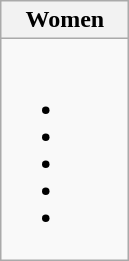<table class="wikitable">
<tr>
<th width=70%>Women</th>
</tr>
<tr style="vertical-align: top;">
<td><br><ul><li></li><li></li><li></li><li></li><li></li></ul></td>
</tr>
</table>
